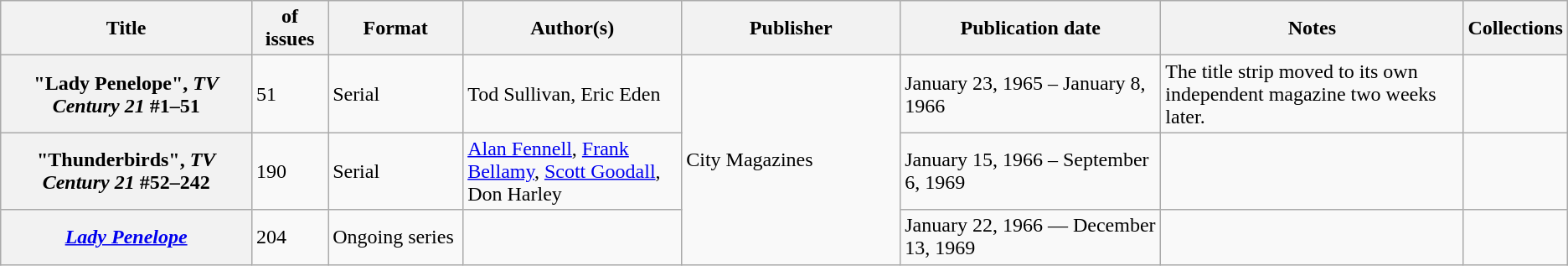<table class="wikitable">
<tr>
<th>Title</th>
<th style="width:40pt"> of issues</th>
<th style="width:75pt">Format</th>
<th style="width:125pt">Author(s)</th>
<th style="width:125pt">Publisher</th>
<th style="width:150pt">Publication date</th>
<th style="width:175pt">Notes</th>
<th>Collections</th>
</tr>
<tr>
<th>"Lady Penelope", <em>TV Century 21</em> #1–51</th>
<td>51</td>
<td>Serial</td>
<td>Tod Sullivan, Eric Eden</td>
<td rowspan="3">City Magazines</td>
<td>January 23, 1965 – January 8, 1966</td>
<td>The title strip moved to its own independent magazine two weeks later.</td>
<td></td>
</tr>
<tr>
<th>"Thunderbirds", <em>TV Century 21</em> #52–242</th>
<td>190</td>
<td>Serial</td>
<td><a href='#'>Alan Fennell</a>, <a href='#'>Frank Bellamy</a>, <a href='#'>Scott Goodall</a>, Don Harley</td>
<td>January 15, 1966 – September 6, 1969</td>
<td></td>
<td></td>
</tr>
<tr>
<th><em><a href='#'>Lady Penelope</a></em></th>
<td>204</td>
<td>Ongoing series</td>
<td></td>
<td>January 22, 1966 — December 13, 1969</td>
<td></td>
<td></td>
</tr>
</table>
